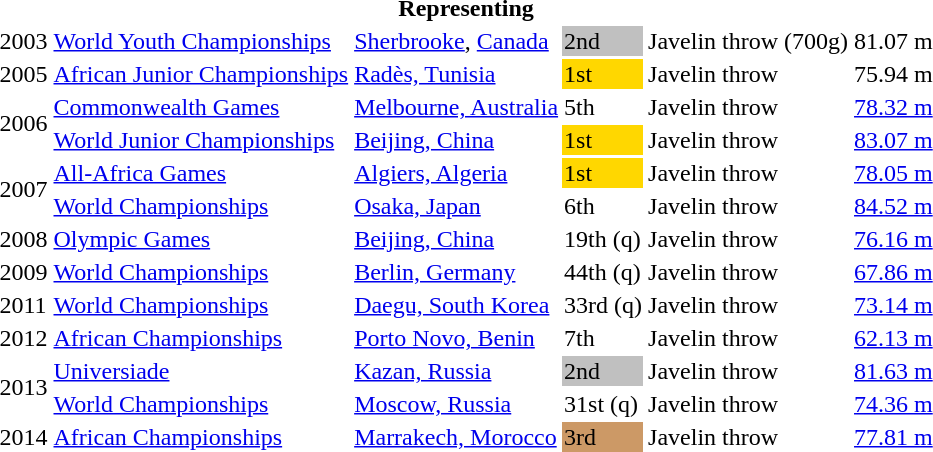<table>
<tr>
<th colspan="6">Representing </th>
</tr>
<tr>
<td>2003</td>
<td><a href='#'>World Youth Championships</a></td>
<td><a href='#'>Sherbrooke</a>, <a href='#'>Canada</a></td>
<td bgcolor="silver">2nd</td>
<td>Javelin throw (700g)</td>
<td>81.07 m</td>
</tr>
<tr>
<td>2005</td>
<td><a href='#'>African Junior Championships</a></td>
<td><a href='#'>Radès, Tunisia</a></td>
<td bgcolor="gold">1st</td>
<td>Javelin throw</td>
<td>75.94 m</td>
</tr>
<tr>
<td rowspan=2>2006</td>
<td><a href='#'>Commonwealth Games</a></td>
<td><a href='#'>Melbourne, Australia</a></td>
<td>5th</td>
<td>Javelin throw</td>
<td><a href='#'>78.32 m</a></td>
</tr>
<tr>
<td><a href='#'>World Junior Championships</a></td>
<td><a href='#'>Beijing, China</a></td>
<td bgcolor="gold">1st</td>
<td>Javelin throw</td>
<td><a href='#'>83.07 m</a></td>
</tr>
<tr>
<td rowspan=2>2007</td>
<td><a href='#'>All-Africa Games</a></td>
<td><a href='#'>Algiers, Algeria</a></td>
<td bgcolor="gold">1st</td>
<td>Javelin throw</td>
<td><a href='#'>78.05 m</a></td>
</tr>
<tr>
<td><a href='#'>World Championships</a></td>
<td><a href='#'>Osaka, Japan</a></td>
<td>6th</td>
<td>Javelin throw</td>
<td><a href='#'>84.52 m</a></td>
</tr>
<tr>
<td>2008</td>
<td><a href='#'>Olympic Games</a></td>
<td><a href='#'>Beijing, China</a></td>
<td>19th (q)</td>
<td>Javelin throw</td>
<td><a href='#'>76.16 m</a></td>
</tr>
<tr>
<td>2009</td>
<td><a href='#'>World Championships</a></td>
<td><a href='#'>Berlin, Germany</a></td>
<td>44th (q)</td>
<td>Javelin throw</td>
<td><a href='#'>67.86 m</a></td>
</tr>
<tr>
<td>2011</td>
<td><a href='#'>World Championships</a></td>
<td><a href='#'>Daegu, South Korea</a></td>
<td>33rd (q)</td>
<td>Javelin throw</td>
<td><a href='#'>73.14 m</a></td>
</tr>
<tr>
<td>2012</td>
<td><a href='#'>African Championships</a></td>
<td><a href='#'>Porto Novo, Benin</a></td>
<td>7th</td>
<td>Javelin throw</td>
<td><a href='#'>62.13 m</a></td>
</tr>
<tr>
<td rowspan=2>2013</td>
<td><a href='#'>Universiade</a></td>
<td><a href='#'>Kazan, Russia</a></td>
<td bgcolor=silver>2nd</td>
<td>Javelin throw</td>
<td><a href='#'>81.63 m</a></td>
</tr>
<tr>
<td><a href='#'>World Championships</a></td>
<td><a href='#'>Moscow, Russia</a></td>
<td>31st (q)</td>
<td>Javelin throw</td>
<td><a href='#'>74.36 m</a></td>
</tr>
<tr>
<td>2014</td>
<td><a href='#'>African Championships</a></td>
<td><a href='#'>Marrakech, Morocco</a></td>
<td bgcolor=cc9966>3rd</td>
<td>Javelin throw</td>
<td><a href='#'>77.81 m</a></td>
</tr>
</table>
